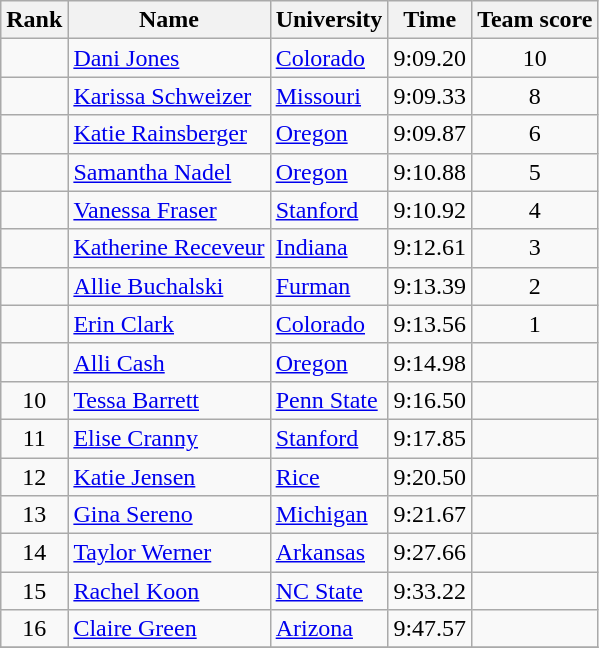<table class="wikitable sortable" style="text-align:center">
<tr>
<th>Rank</th>
<th>Name</th>
<th>University</th>
<th>Time</th>
<th>Team score</th>
</tr>
<tr>
<td></td>
<td align=left><a href='#'>Dani Jones</a></td>
<td align=left><a href='#'>Colorado</a></td>
<td>9:09.20</td>
<td>10</td>
</tr>
<tr>
<td></td>
<td align=left><a href='#'>Karissa Schweizer</a></td>
<td align=left><a href='#'>Missouri</a></td>
<td>9:09.33</td>
<td>8</td>
</tr>
<tr>
<td></td>
<td align=left><a href='#'>Katie Rainsberger</a></td>
<td align=left><a href='#'>Oregon</a></td>
<td>9:09.87</td>
<td>6</td>
</tr>
<tr>
<td></td>
<td align=left><a href='#'>Samantha Nadel</a></td>
<td align=left><a href='#'>Oregon</a></td>
<td>9:10.88</td>
<td>5</td>
</tr>
<tr>
<td></td>
<td align=left><a href='#'>Vanessa Fraser</a></td>
<td align=left><a href='#'>Stanford</a></td>
<td>9:10.92</td>
<td>4</td>
</tr>
<tr>
<td></td>
<td align=left><a href='#'>Katherine Receveur</a></td>
<td align=left><a href='#'>Indiana</a></td>
<td>9:12.61</td>
<td>3</td>
</tr>
<tr>
<td></td>
<td align=left><a href='#'>Allie Buchalski</a></td>
<td align=left><a href='#'>Furman</a></td>
<td>9:13.39</td>
<td>2</td>
</tr>
<tr>
<td></td>
<td align=left><a href='#'>Erin Clark</a></td>
<td align=left><a href='#'>Colorado</a></td>
<td>9:13.56</td>
<td>1</td>
</tr>
<tr>
<td></td>
<td align=left><a href='#'>Alli Cash</a></td>
<td align=left><a href='#'>Oregon</a></td>
<td>9:14.98</td>
<td></td>
</tr>
<tr>
<td>10</td>
<td align=left><a href='#'>Tessa Barrett</a></td>
<td align=left><a href='#'>Penn State</a></td>
<td>9:16.50</td>
<td></td>
</tr>
<tr>
<td>11</td>
<td align=left><a href='#'>Elise Cranny</a></td>
<td align=left><a href='#'>Stanford</a></td>
<td>9:17.85</td>
<td></td>
</tr>
<tr>
<td>12</td>
<td align=left><a href='#'>Katie Jensen</a></td>
<td align=left><a href='#'>Rice</a></td>
<td>9:20.50</td>
<td></td>
</tr>
<tr>
<td>13</td>
<td align=left><a href='#'>Gina Sereno</a></td>
<td align=left><a href='#'>Michigan</a></td>
<td>9:21.67</td>
<td></td>
</tr>
<tr>
<td>14</td>
<td align=left><a href='#'>Taylor Werner</a></td>
<td align=left><a href='#'>Arkansas</a></td>
<td>9:27.66</td>
<td></td>
</tr>
<tr>
<td>15</td>
<td align=left><a href='#'>Rachel Koon</a></td>
<td align=left><a href='#'>NC State</a></td>
<td>9:33.22</td>
<td></td>
</tr>
<tr>
<td>16</td>
<td align=left><a href='#'>Claire Green</a></td>
<td align=left><a href='#'>Arizona</a></td>
<td>9:47.57</td>
<td></td>
</tr>
<tr>
</tr>
</table>
